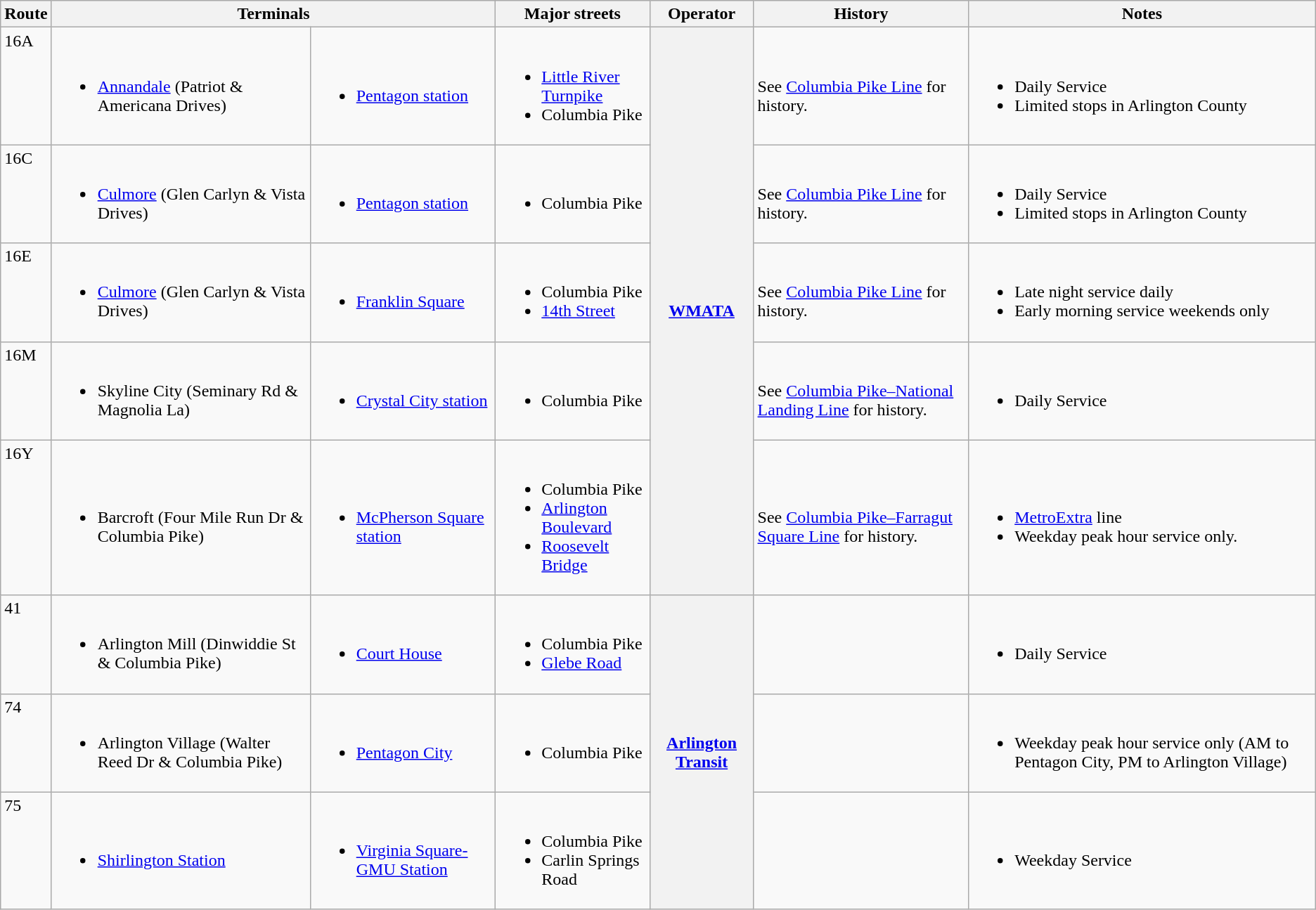<table class=wikitable>
<tr>
<th>Route</th>
<th colspan=2>Terminals</th>
<th>Major streets</th>
<th>Operator</th>
<th>History</th>
<th>Notes</th>
</tr>
<tr>
<td valign=top><div>16A</div></td>
<td><br><ul><li><a href='#'>Annandale</a> (Patriot & Americana Drives)</li></ul></td>
<td><br><ul><li><a href='#'>Pentagon station</a></li></ul></td>
<td><br><ul><li><a href='#'>Little River Turnpike</a></li><li>Columbia Pike</li></ul></td>
<th rowspan=5><a href='#'>WMATA</a></th>
<td><br>See <a href='#'>Columbia Pike Line</a> for history.</td>
<td><br><ul><li>Daily Service</li><li>Limited stops in Arlington County</li></ul></td>
</tr>
<tr>
<td valign=top><div>16C</div></td>
<td><br><ul><li><a href='#'>Culmore</a> (Glen Carlyn & Vista Drives)</li></ul></td>
<td><br><ul><li><a href='#'>Pentagon station</a></li></ul></td>
<td><br><ul><li>Columbia Pike</li></ul></td>
<td><br>See <a href='#'>Columbia Pike Line</a> for history.</td>
<td><br><ul><li>Daily Service</li><li>Limited stops in Arlington County</li></ul></td>
</tr>
<tr>
<td valign=top><div>16E</div></td>
<td><br><ul><li><a href='#'>Culmore</a> (Glen Carlyn & Vista Drives)</li></ul></td>
<td><br><ul><li><a href='#'>Franklin Square</a></li></ul></td>
<td><br><ul><li>Columbia Pike</li><li><a href='#'>14th Street</a></li></ul></td>
<td><br>See <a href='#'>Columbia Pike Line</a> for history.</td>
<td><br><ul><li>Late night service daily</li><li>Early morning service weekends only</li></ul></td>
</tr>
<tr>
<td valign=top><div>16M</div></td>
<td><br><ul><li>Skyline City (Seminary Rd & Magnolia La)</li></ul></td>
<td><br><ul><li><a href='#'>Crystal City station</a></li></ul></td>
<td><br><ul><li>Columbia Pike</li></ul></td>
<td><br>See <a href='#'>Columbia Pike–National Landing Line</a> for history.</td>
<td><br><ul><li>Daily Service</li></ul></td>
</tr>
<tr>
<td valign=top><div>16Y</div></td>
<td><br><ul><li>Barcroft (Four Mile Run Dr & Columbia Pike)</li></ul></td>
<td><br><ul><li><a href='#'>McPherson Square station</a></li></ul></td>
<td><br><ul><li>Columbia Pike</li><li><a href='#'>Arlington Boulevard</a></li><li><a href='#'>Roosevelt Bridge</a></li></ul></td>
<td><br>See <a href='#'>Columbia Pike–Farragut Square Line</a> for history.</td>
<td><br><ul><li><a href='#'>MetroExtra</a> line</li><li>Weekday peak hour service only.</li></ul></td>
</tr>
<tr>
<td valign=top><div>41</div></td>
<td><br><ul><li>Arlington Mill (Dinwiddie St & Columbia Pike)</li></ul></td>
<td><br><ul><li><a href='#'>Court House</a></li></ul></td>
<td><br><ul><li>Columbia Pike</li><li><a href='#'>Glebe Road</a></li></ul></td>
<th rowspan=3><a href='#'>Arlington Transit</a></th>
<td></td>
<td><br><ul><li>Daily Service</li></ul></td>
</tr>
<tr>
<td valign=top><div>74</div></td>
<td><br><ul><li>Arlington Village (Walter Reed Dr & Columbia Pike)</li></ul></td>
<td><br><ul><li><a href='#'>Pentagon City</a></li></ul></td>
<td><br><ul><li>Columbia Pike</li></ul></td>
<td></td>
<td><br><ul><li>Weekday peak hour service only (AM to Pentagon City, PM to Arlington Village)</li></ul></td>
</tr>
<tr>
<td valign=top><div>75</div></td>
<td><br><ul><li><a href='#'>Shirlington Station</a></li></ul></td>
<td><br><ul><li><a href='#'>Virginia Square-GMU Station</a></li></ul></td>
<td><br><ul><li>Columbia Pike</li><li>Carlin Springs Road</li></ul></td>
<td></td>
<td><br><ul><li>Weekday Service</li></ul></td>
</tr>
</table>
